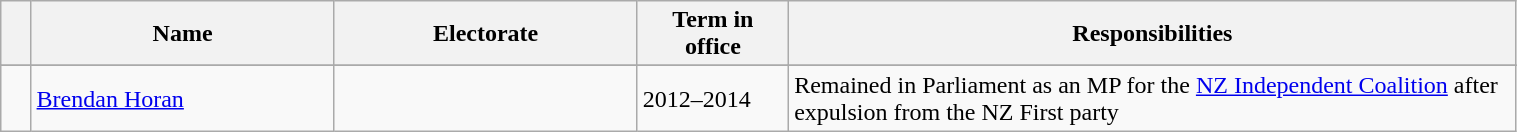<table class="wikitable" style="width:80%;">
<tr>
<th width=2%></th>
<th width=20%>Name</th>
<th width=20%>Electorate</th>
<th width=10%>Term in office</th>
<th width=48%>Responsibilities</th>
</tr>
<tr>
</tr>
<tr>
<td></td>
<td><a href='#'>Brendan Horan</a></td>
<td></td>
<td>2012–2014</td>
<td>Remained in Parliament as an MP for the <a href='#'>NZ Independent Coalition</a> after expulsion from the NZ First party</td>
</tr>
</table>
